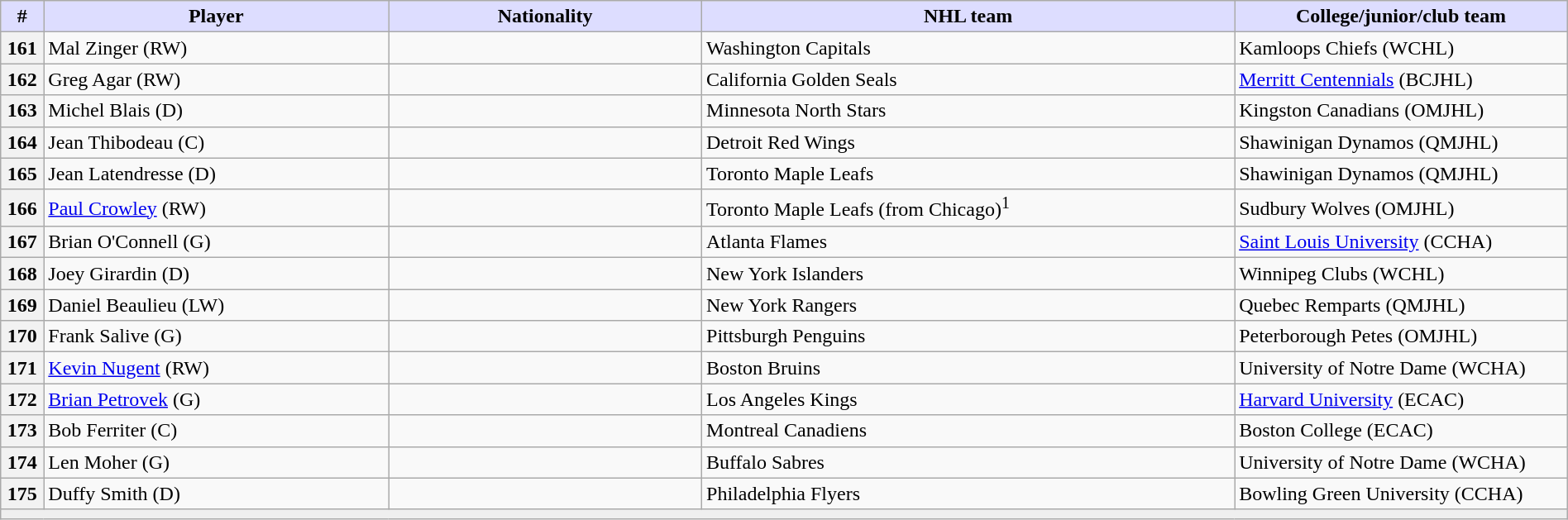<table class="wikitable" style="width: 100%">
<tr>
<th style="background:#ddf; width:2.75%;">#</th>
<th style="background:#ddf; width:22.0%;">Player</th>
<th style="background:#ddf; width:20.0%;">Nationality</th>
<th style="background:#ddf; width:34.0%;">NHL team</th>
<th style="background:#ddf; width:100.0%;">College/junior/club team</th>
</tr>
<tr>
<th>161</th>
<td>Mal Zinger (RW)</td>
<td></td>
<td>Washington Capitals</td>
<td>Kamloops Chiefs (WCHL)</td>
</tr>
<tr>
<th>162</th>
<td>Greg Agar (RW)</td>
<td></td>
<td>California Golden Seals</td>
<td><a href='#'>Merritt Centennials</a> (BCJHL)</td>
</tr>
<tr>
<th>163</th>
<td>Michel Blais (D)</td>
<td></td>
<td>Minnesota North Stars</td>
<td>Kingston Canadians (OMJHL)</td>
</tr>
<tr>
<th>164</th>
<td>Jean Thibodeau (C)</td>
<td></td>
<td>Detroit Red Wings</td>
<td>Shawinigan Dynamos (QMJHL)</td>
</tr>
<tr>
<th>165</th>
<td>Jean Latendresse (D)</td>
<td></td>
<td>Toronto Maple Leafs</td>
<td>Shawinigan Dynamos (QMJHL)</td>
</tr>
<tr>
<th>166</th>
<td><a href='#'>Paul Crowley</a> (RW)</td>
<td></td>
<td>Toronto Maple Leafs (from Chicago)<sup>1</sup></td>
<td>Sudbury Wolves (OMJHL)</td>
</tr>
<tr>
<th>167</th>
<td>Brian O'Connell (G)</td>
<td></td>
<td>Atlanta Flames</td>
<td><a href='#'>Saint Louis University</a> (CCHA)</td>
</tr>
<tr>
<th>168</th>
<td>Joey Girardin (D)</td>
<td></td>
<td>New York Islanders</td>
<td>Winnipeg Clubs (WCHL)</td>
</tr>
<tr>
<th>169</th>
<td>Daniel Beaulieu (LW)</td>
<td></td>
<td>New York Rangers</td>
<td>Quebec Remparts (QMJHL)</td>
</tr>
<tr>
<th>170</th>
<td>Frank Salive (G)</td>
<td></td>
<td>Pittsburgh Penguins</td>
<td>Peterborough Petes (OMJHL)</td>
</tr>
<tr>
<th>171</th>
<td><a href='#'>Kevin Nugent</a> (RW)</td>
<td></td>
<td>Boston Bruins</td>
<td>University of Notre Dame (WCHA)</td>
</tr>
<tr>
<th>172</th>
<td><a href='#'>Brian Petrovek</a> (G)</td>
<td></td>
<td>Los Angeles Kings</td>
<td><a href='#'>Harvard University</a> (ECAC)</td>
</tr>
<tr>
<th>173</th>
<td>Bob Ferriter (C)</td>
<td></td>
<td>Montreal Canadiens</td>
<td>Boston College (ECAC)</td>
</tr>
<tr>
<th>174</th>
<td>Len Moher (G)</td>
<td></td>
<td>Buffalo Sabres</td>
<td>University of Notre Dame (WCHA)</td>
</tr>
<tr>
<th>175</th>
<td>Duffy Smith (D)</td>
<td></td>
<td>Philadelphia Flyers</td>
<td>Bowling Green University (CCHA)</td>
</tr>
<tr>
<td align=center colspan="6" bgcolor="#efefef"></td>
</tr>
</table>
